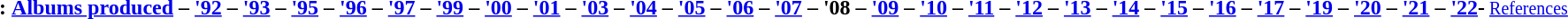<table id="toc" class="toc" summary="Contents" style="margin:auto;">
<tr>
<th>:</th>
<td><strong><a href='#'>Albums produced</a> – <a href='#'>'92</a> – <a href='#'>'93</a> – <a href='#'>'95</a> – <a href='#'>'96</a> – <a href='#'>'97</a> – <a href='#'>'99</a> – <a href='#'>'00</a> – <a href='#'>'01</a> – <a href='#'>'03</a> – <a href='#'>'04</a> – <a href='#'>'05</a> – <a href='#'>'06</a> – <a href='#'>'07</a> – '08 – <a href='#'>'09</a> – <a href='#'>'10</a> – <a href='#'>'11</a> – <a href='#'>'12</a> – <a href='#'>'13</a> – <a href='#'>'14</a> – <a href='#'>'15</a> – <a href='#'>'16</a> – <a href='#'>'17</a> – <a href='#'>'19</a> – <a href='#'>'20</a> – <a href='#'>'21</a> – <a href='#'>'22</a>-</strong><small> <a href='#'>References</a></small><br></td>
</tr>
</table>
